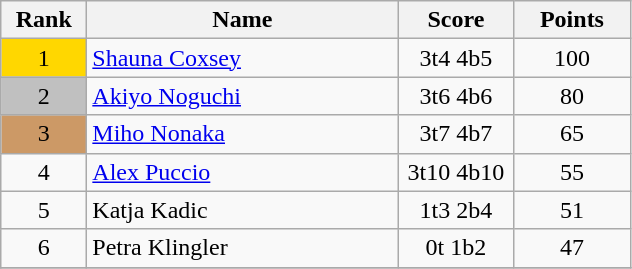<table class="wikitable">
<tr>
<th width = "50">Rank</th>
<th width = "200">Name</th>
<th width = "70">Score</th>
<th width = "70">Points</th>
</tr>
<tr>
<td align="center" style="background: gold">1</td>
<td> <a href='#'>Shauna Coxsey</a></td>
<td align="center">3t4 4b5</td>
<td align="center">100</td>
</tr>
<tr>
<td align="center" style="background: silver">2</td>
<td> <a href='#'>Akiyo Noguchi</a></td>
<td align="center">3t6 4b6</td>
<td align="center">80</td>
</tr>
<tr>
<td align="center" style="background: #cc9966">3</td>
<td> <a href='#'>Miho Nonaka</a></td>
<td align="center">3t7 4b7</td>
<td align="center">65</td>
</tr>
<tr>
<td align="center">4</td>
<td> <a href='#'>Alex Puccio</a></td>
<td align="center">3t10 4b10</td>
<td align="center">55</td>
</tr>
<tr>
<td align="center">5</td>
<td> Katja Kadic</td>
<td align="center">1t3 2b4</td>
<td align="center">51</td>
</tr>
<tr>
<td align="center">6</td>
<td> Petra Klingler</td>
<td align="center">0t 1b2</td>
<td align="center">47</td>
</tr>
<tr>
</tr>
</table>
